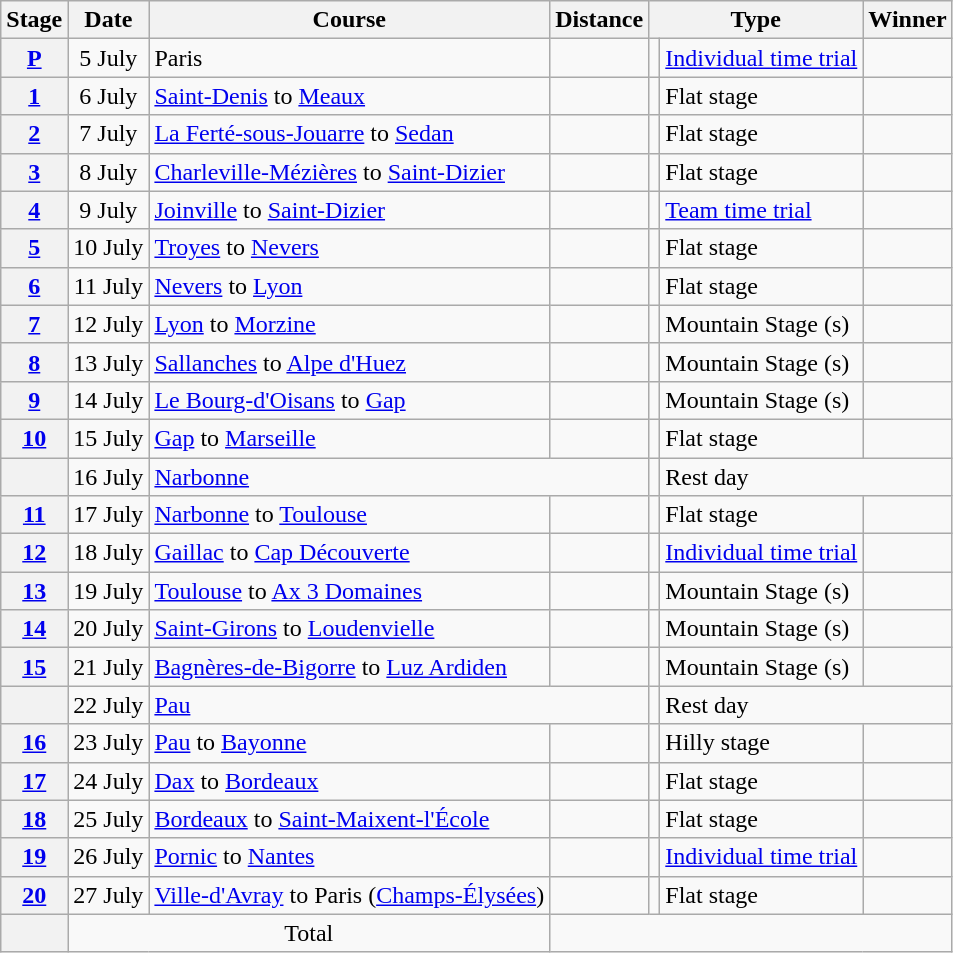<table class="wikitable">
<tr>
<th scope="col">Stage</th>
<th scope="col">Date</th>
<th scope="col">Course</th>
<th scope="col">Distance</th>
<th scope="col" colspan="2">Type</th>
<th scope="col">Winner</th>
</tr>
<tr>
<th scope="row"><a href='#'>P</a></th>
<td style="text-align:center;">5 July</td>
<td>Paris</td>
<td style="text-align:center;"></td>
<td></td>
<td><a href='#'>Individual time trial</a></td>
<td></td>
</tr>
<tr>
<th scope="row"><a href='#'>1</a></th>
<td style="text-align:center;">6 July</td>
<td><a href='#'>Saint-Denis</a> to <a href='#'>Meaux</a></td>
<td style="text-align:center;"></td>
<td></td>
<td>Flat stage</td>
<td></td>
</tr>
<tr>
<th scope="row"><a href='#'>2</a></th>
<td style="text-align:center;">7 July</td>
<td><a href='#'>La Ferté-sous-Jouarre</a> to <a href='#'>Sedan</a></td>
<td style="text-align:center;"></td>
<td></td>
<td>Flat stage</td>
<td></td>
</tr>
<tr>
<th scope="row"><a href='#'>3</a></th>
<td style="text-align:center;">8 July</td>
<td><a href='#'>Charleville-Mézières</a> to <a href='#'>Saint-Dizier</a></td>
<td style="text-align:center;"></td>
<td></td>
<td>Flat stage</td>
<td></td>
</tr>
<tr>
<th scope="row"><a href='#'>4</a></th>
<td style="text-align:center;">9 July</td>
<td><a href='#'>Joinville</a> to <a href='#'>Saint-Dizier</a></td>
<td style="text-align:center;"></td>
<td></td>
<td><a href='#'>Team time trial</a></td>
<td></td>
</tr>
<tr>
<th scope="row"><a href='#'>5</a></th>
<td style="text-align:center;">10 July</td>
<td><a href='#'>Troyes</a> to <a href='#'>Nevers</a></td>
<td style="text-align:center;"></td>
<td></td>
<td>Flat stage</td>
<td></td>
</tr>
<tr>
<th scope="row"><a href='#'>6</a></th>
<td style="text-align:center;">11 July</td>
<td><a href='#'>Nevers</a> to <a href='#'>Lyon</a></td>
<td style="text-align:center;"></td>
<td></td>
<td>Flat stage</td>
<td></td>
</tr>
<tr>
<th scope="row"><a href='#'>7</a></th>
<td style="text-align:center;">12 July</td>
<td><a href='#'>Lyon</a> to <a href='#'>Morzine</a></td>
<td style="text-align:center;"></td>
<td></td>
<td>Mountain Stage (s)</td>
<td></td>
</tr>
<tr>
<th scope="row"><a href='#'>8</a></th>
<td style="text-align:center;">13 July</td>
<td><a href='#'>Sallanches</a> to <a href='#'>Alpe d'Huez</a></td>
<td style="text-align:center;"></td>
<td></td>
<td>Mountain Stage (s)</td>
<td></td>
</tr>
<tr>
<th scope="row"><a href='#'>9</a></th>
<td style="text-align:center;">14 July</td>
<td><a href='#'>Le Bourg-d'Oisans</a> to <a href='#'>Gap</a></td>
<td style="text-align:center;"></td>
<td></td>
<td>Mountain Stage (s)</td>
<td></td>
</tr>
<tr>
<th scope="row"><a href='#'>10</a></th>
<td style="text-align:center;">15 July</td>
<td><a href='#'>Gap</a> to <a href='#'>Marseille</a></td>
<td style="text-align:center;"></td>
<td></td>
<td>Flat stage</td>
<td></td>
</tr>
<tr>
<th scope="row"></th>
<td style="text-align:center;">16 July</td>
<td colspan="2"><a href='#'>Narbonne</a></td>
<td></td>
<td colspan="2">Rest day</td>
</tr>
<tr>
<th scope="row"><a href='#'>11</a></th>
<td style="text-align:center;">17 July</td>
<td><a href='#'>Narbonne</a> to <a href='#'>Toulouse</a></td>
<td style="text-align:center;"></td>
<td></td>
<td>Flat stage</td>
<td></td>
</tr>
<tr>
<th scope="row"><a href='#'>12</a></th>
<td style="text-align:center;">18 July</td>
<td><a href='#'>Gaillac</a> to <a href='#'>Cap Découverte</a></td>
<td style="text-align:center;"></td>
<td></td>
<td><a href='#'>Individual time trial</a></td>
<td></td>
</tr>
<tr>
<th scope="row"><a href='#'>13</a></th>
<td style="text-align:center;">19 July</td>
<td><a href='#'>Toulouse</a> to <a href='#'>Ax 3 Domaines</a></td>
<td style="text-align:center;"></td>
<td></td>
<td>Mountain Stage (s)</td>
<td></td>
</tr>
<tr>
<th scope="row"><a href='#'>14</a></th>
<td style="text-align:center;">20 July</td>
<td><a href='#'>Saint-Girons</a> to <a href='#'>Loudenvielle</a></td>
<td style="text-align:center;"></td>
<td></td>
<td>Mountain Stage (s)</td>
<td></td>
</tr>
<tr>
<th scope="row"><a href='#'>15</a></th>
<td style="text-align:center;">21 July</td>
<td><a href='#'>Bagnères-de-Bigorre</a> to <a href='#'>Luz Ardiden</a></td>
<td style="text-align:center;"></td>
<td></td>
<td>Mountain Stage (s)</td>
<td><del></del></td>
</tr>
<tr>
<th scope="row"></th>
<td style="text-align:center;">22 July</td>
<td colspan="2"><a href='#'>Pau</a></td>
<td></td>
<td colspan="2">Rest day</td>
</tr>
<tr>
<th scope="row"><a href='#'>16</a></th>
<td style="text-align:center;">23 July</td>
<td><a href='#'>Pau</a> to <a href='#'>Bayonne</a></td>
<td style="text-align:center;"></td>
<td></td>
<td>Hilly stage</td>
<td></td>
</tr>
<tr>
<th scope="row"><a href='#'>17</a></th>
<td style="text-align:center;">24 July</td>
<td><a href='#'>Dax</a> to <a href='#'>Bordeaux</a></td>
<td style="text-align:center;"></td>
<td></td>
<td>Flat stage</td>
<td></td>
</tr>
<tr>
<th scope="row"><a href='#'>18</a></th>
<td style="text-align:center;">25 July</td>
<td><a href='#'>Bordeaux</a> to <a href='#'>Saint-Maixent-l'École</a></td>
<td style="text-align:center;"></td>
<td></td>
<td>Flat stage</td>
<td></td>
</tr>
<tr>
<th scope="row"><a href='#'>19</a></th>
<td style="text-align:center;">26 July</td>
<td><a href='#'>Pornic</a> to <a href='#'>Nantes</a></td>
<td style="text-align:center;"></td>
<td></td>
<td><a href='#'>Individual time trial</a></td>
<td></td>
</tr>
<tr>
<th scope="row"><a href='#'>20</a></th>
<td style="text-align:center;">27 July</td>
<td><a href='#'>Ville-d'Avray</a> to Paris (<a href='#'>Champs-Élysées</a>)</td>
<td style="text-align:center;"></td>
<td></td>
<td>Flat stage</td>
<td></td>
</tr>
<tr>
<th scope="row"></th>
<td colspan="2" style="text-align:center">Total</td>
<td colspan="4" style="text-align:center"></td>
</tr>
</table>
